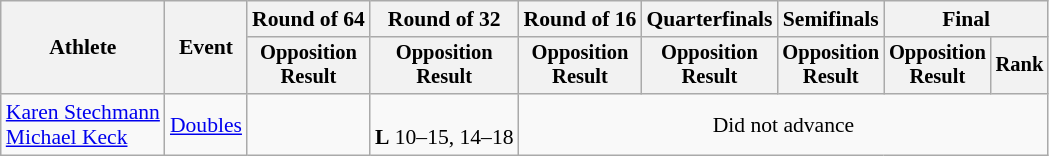<table class="wikitable" style="font-size:90%">
<tr>
<th rowspan="2">Athlete</th>
<th rowspan="2">Event</th>
<th>Round of 64</th>
<th>Round of 32</th>
<th>Round of 16</th>
<th>Quarterfinals</th>
<th>Semifinals</th>
<th colspan=2>Final</th>
</tr>
<tr style="font-size:95%">
<th>Opposition<br>Result</th>
<th>Opposition<br>Result</th>
<th>Opposition<br>Result</th>
<th>Opposition<br>Result</th>
<th>Opposition<br>Result</th>
<th>Opposition<br>Result</th>
<th>Rank</th>
</tr>
<tr align=center>
<td align=left><a href='#'>Karen Stechmann</a><br><a href='#'>Michael Keck</a></td>
<td align=left><a href='#'>Doubles</a></td>
<td></td>
<td><br><strong>L</strong> 10–15, 14–18</td>
<td colspan=5>Did not advance</td>
</tr>
</table>
